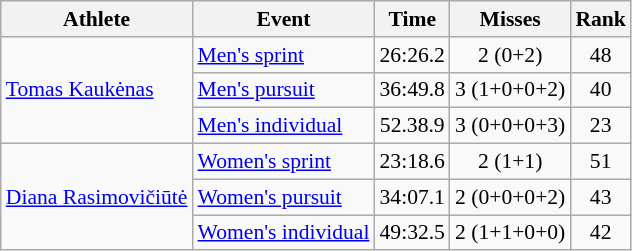<table class="wikitable" style="font-size:90%">
<tr>
<th>Athlete</th>
<th>Event</th>
<th>Time</th>
<th>Misses</th>
<th>Rank</th>
</tr>
<tr align=center>
<td align=left rowspan=3><a href='#'>Tomas Kaukėnas</a></td>
<td align=left><a href='#'>Men's sprint</a></td>
<td>26:26.2</td>
<td>2 (0+2)</td>
<td>48</td>
</tr>
<tr align=center>
<td align=left><a href='#'>Men's pursuit</a></td>
<td>36:49.8</td>
<td>3 (1+0+0+2)</td>
<td>40</td>
</tr>
<tr align=center>
<td align=left><a href='#'>Men's individual</a></td>
<td>52.38.9</td>
<td>3 (0+0+0+3)</td>
<td>23</td>
</tr>
<tr align=center>
<td align=left rowspan=3><a href='#'>Diana Rasimovičiūtė</a></td>
<td align=left><a href='#'>Women's sprint</a></td>
<td>23:18.6</td>
<td>2 (1+1)</td>
<td>51</td>
</tr>
<tr align=center>
<td align=left><a href='#'>Women's pursuit</a></td>
<td>34:07.1</td>
<td>2 (0+0+0+2)</td>
<td>43</td>
</tr>
<tr align=center>
<td align=left><a href='#'>Women's individual</a></td>
<td>49:32.5</td>
<td>2 (1+1+0+0)</td>
<td>42</td>
</tr>
</table>
